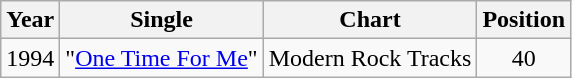<table class="wikitable">
<tr>
<th>Year</th>
<th>Single</th>
<th>Chart</th>
<th>Position</th>
</tr>
<tr>
<td>1994</td>
<td>"<a href='#'>One Time For Me</a>"</td>
<td>Modern Rock Tracks</td>
<td align="center">40</td>
</tr>
</table>
